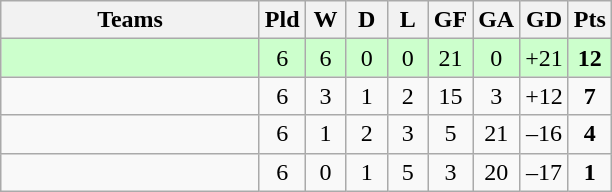<table class="wikitable" style="text-align: center;">
<tr>
<th width=165>Teams</th>
<th width=20>Pld</th>
<th width=20>W</th>
<th width=20>D</th>
<th width=20>L</th>
<th width=20>GF</th>
<th width=20>GA</th>
<th width=20>GD</th>
<th width=20>Pts</th>
</tr>
<tr align=center style="background:#ccffcc;">
<td style="text-align:left;"></td>
<td>6</td>
<td>6</td>
<td>0</td>
<td>0</td>
<td>21</td>
<td>0</td>
<td>+21</td>
<td><strong>12</strong></td>
</tr>
<tr align=center>
<td style="text-align:left;"></td>
<td>6</td>
<td>3</td>
<td>1</td>
<td>2</td>
<td>15</td>
<td>3</td>
<td>+12</td>
<td><strong>7</strong></td>
</tr>
<tr align=center>
<td style="text-align:left;"></td>
<td>6</td>
<td>1</td>
<td>2</td>
<td>3</td>
<td>5</td>
<td>21</td>
<td>–16</td>
<td><strong>4</strong></td>
</tr>
<tr align=center>
<td style="text-align:left;"></td>
<td>6</td>
<td>0</td>
<td>1</td>
<td>5</td>
<td>3</td>
<td>20</td>
<td>–17</td>
<td><strong>1</strong></td>
</tr>
</table>
